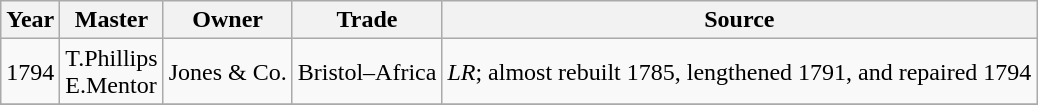<table class=" wikitable">
<tr>
<th>Year</th>
<th>Master</th>
<th>Owner</th>
<th>Trade</th>
<th>Source</th>
</tr>
<tr>
<td>1794</td>
<td>T.Phillips<br>E.Mentor</td>
<td>Jones & Co.</td>
<td>Bristol–Africa</td>
<td><em>LR</em>; almost rebuilt 1785, lengthened 1791, and repaired 1794</td>
</tr>
<tr>
</tr>
</table>
